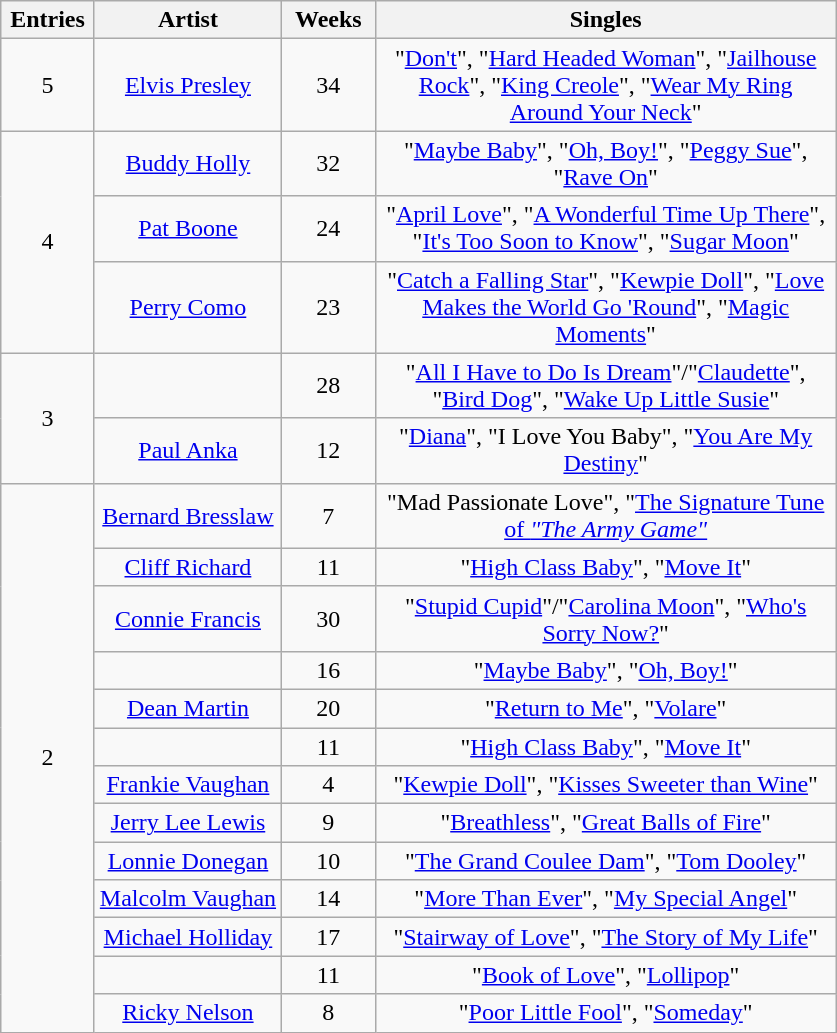<table class="wikitable sortable" style="text-align: center;">
<tr>
<th scope="col" style="width:55px;" data-sort-type="number">Entries</th>
<th scope="col" style="text-align:center;">Artist</th>
<th scope="col" style="width:55px;" data-sort-type="number">Weeks</th>
<th scope="col" style="width:300px;">Singles</th>
</tr>
<tr>
<td rowspan="1" style="text-align:center">5</td>
<td><a href='#'>Elvis Presley</a></td>
<td>34</td>
<td>"<a href='#'>Don't</a>", "<a href='#'>Hard Headed Woman</a>", "<a href='#'>Jailhouse Rock</a>", "<a href='#'>King Creole</a>", "<a href='#'>Wear My Ring Around Your Neck</a>"</td>
</tr>
<tr>
<td rowspan="3" style="text-align:center">4</td>
<td><a href='#'>Buddy Holly</a> </td>
<td>32</td>
<td>"<a href='#'>Maybe Baby</a>", "<a href='#'>Oh, Boy!</a>", "<a href='#'>Peggy Sue</a>", "<a href='#'>Rave On</a>"</td>
</tr>
<tr>
<td><a href='#'>Pat Boone</a></td>
<td>24</td>
<td>"<a href='#'>April Love</a>", "<a href='#'>A Wonderful Time Up There</a>", "<a href='#'>It's Too Soon to Know</a>", "<a href='#'>Sugar Moon</a>"</td>
</tr>
<tr>
<td><a href='#'>Perry Como</a> </td>
<td>23</td>
<td>"<a href='#'>Catch a Falling Star</a>", "<a href='#'>Kewpie Doll</a>", "<a href='#'>Love Makes the World Go 'Round</a>", "<a href='#'>Magic Moments</a>"</td>
</tr>
<tr>
<td rowspan="2" style="text-align:center">3</td>
<td> </td>
<td>28</td>
<td>"<a href='#'>All I Have to Do Is Dream</a>"/"<a href='#'>Claudette</a>", "<a href='#'>Bird Dog</a>", "<a href='#'>Wake Up Little Susie</a>"</td>
</tr>
<tr>
<td><a href='#'>Paul Anka</a> </td>
<td>12</td>
<td>"<a href='#'>Diana</a>", "I Love You Baby", "<a href='#'>You Are My Destiny</a>"</td>
</tr>
<tr>
<td rowspan="13" style="text-align:center">2</td>
<td><a href='#'>Bernard Bresslaw</a></td>
<td>7</td>
<td>"Mad Passionate Love", "<a href='#'>The Signature Tune of <em>"The Army Game"</em></a></td>
</tr>
<tr>
<td><a href='#'>Cliff Richard</a></td>
<td>11</td>
<td>"<a href='#'>High Class Baby</a>", "<a href='#'>Move It</a>"</td>
</tr>
<tr>
<td><a href='#'>Connie Francis</a></td>
<td>30</td>
<td>"<a href='#'>Stupid Cupid</a>"/"<a href='#'>Carolina Moon</a>", "<a href='#'>Who's Sorry Now?</a>"</td>
</tr>
<tr>
<td></td>
<td>16</td>
<td>"<a href='#'>Maybe Baby</a>", "<a href='#'>Oh, Boy!</a>"</td>
</tr>
<tr>
<td><a href='#'>Dean Martin</a></td>
<td>20</td>
<td>"<a href='#'>Return to Me</a>", "<a href='#'>Volare</a>"</td>
</tr>
<tr>
<td> </td>
<td>11</td>
<td>"<a href='#'>High Class Baby</a>", "<a href='#'>Move It</a>"</td>
</tr>
<tr>
<td><a href='#'>Frankie Vaughan</a></td>
<td>4</td>
<td>"<a href='#'>Kewpie Doll</a>", "<a href='#'>Kisses Sweeter than Wine</a>"</td>
</tr>
<tr>
<td><a href='#'>Jerry Lee Lewis</a></td>
<td>9</td>
<td>"<a href='#'>Breathless</a>", "<a href='#'>Great Balls of Fire</a>"</td>
</tr>
<tr>
<td><a href='#'>Lonnie Donegan</a></td>
<td>10</td>
<td>"<a href='#'>The Grand Coulee Dam</a>", "<a href='#'>Tom Dooley</a>"</td>
</tr>
<tr>
<td><a href='#'>Malcolm Vaughan</a> </td>
<td>14</td>
<td>"<a href='#'>More Than Ever</a>", "<a href='#'>My Special Angel</a>"</td>
</tr>
<tr>
<td><a href='#'>Michael Holliday</a></td>
<td>17</td>
<td>"<a href='#'>Stairway of Love</a>", "<a href='#'>The Story of My Life</a>"</td>
</tr>
<tr>
<td></td>
<td>11</td>
<td>"<a href='#'>Book of Love</a>", "<a href='#'>Lollipop</a>"</td>
</tr>
<tr>
<td><a href='#'>Ricky Nelson</a></td>
<td>8</td>
<td>"<a href='#'>Poor Little Fool</a>", "<a href='#'>Someday</a>"</td>
</tr>
</table>
